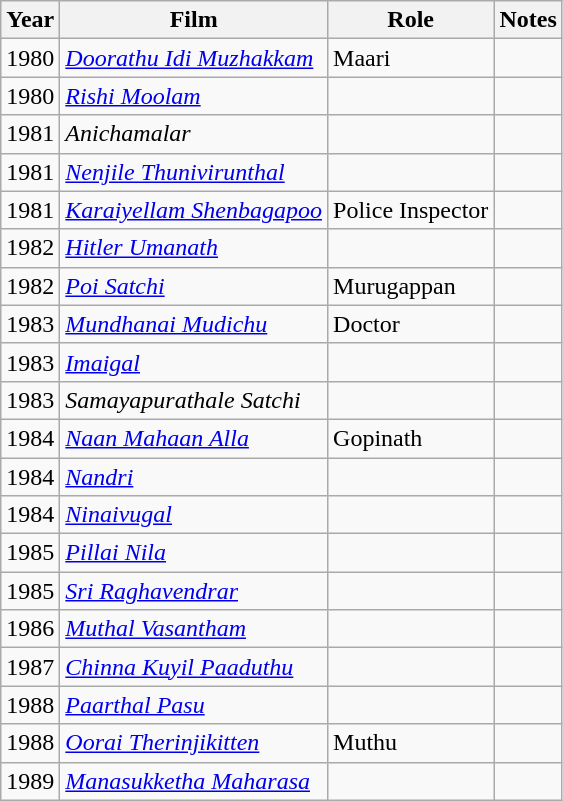<table class="wikitable sortable">
<tr>
<th>Year</th>
<th>Film</th>
<th>Role</th>
<th>Notes</th>
</tr>
<tr>
<td>1980</td>
<td><em><a href='#'>Doorathu Idi Muzhakkam</a></em></td>
<td>Maari</td>
<td></td>
</tr>
<tr>
<td>1980</td>
<td><em><a href='#'>Rishi Moolam</a></em></td>
<td></td>
<td></td>
</tr>
<tr>
<td>1981</td>
<td><em>Anichamalar</em></td>
<td></td>
<td></td>
</tr>
<tr>
<td>1981</td>
<td><em><a href='#'>Nenjile Thunivirunthal</a></em></td>
<td></td>
<td></td>
</tr>
<tr>
<td>1981</td>
<td><em><a href='#'>Karaiyellam Shenbagapoo</a></em></td>
<td>Police Inspector</td>
<td></td>
</tr>
<tr>
<td>1982</td>
<td><em><a href='#'>Hitler Umanath</a></em></td>
<td></td>
<td></td>
</tr>
<tr>
<td>1982</td>
<td><em><a href='#'>Poi Satchi</a></em></td>
<td>Murugappan</td>
<td></td>
</tr>
<tr>
<td>1983</td>
<td><em><a href='#'>Mundhanai Mudichu</a></em></td>
<td>Doctor</td>
<td></td>
</tr>
<tr>
<td>1983</td>
<td><em><a href='#'>Imaigal</a></em></td>
<td></td>
<td></td>
</tr>
<tr>
<td>1983</td>
<td><em>Samayapurathale Satchi</em></td>
<td></td>
<td></td>
</tr>
<tr>
<td>1984</td>
<td><em><a href='#'>Naan Mahaan Alla</a></em></td>
<td>Gopinath</td>
<td></td>
</tr>
<tr>
<td>1984</td>
<td><em><a href='#'>Nandri</a></em></td>
<td></td>
<td></td>
</tr>
<tr>
<td>1984</td>
<td><em><a href='#'>Ninaivugal</a></em></td>
<td></td>
<td></td>
</tr>
<tr>
<td>1985</td>
<td><em><a href='#'>Pillai Nila</a></em></td>
<td></td>
<td></td>
</tr>
<tr>
<td>1985</td>
<td><em><a href='#'>Sri Raghavendrar</a></em></td>
<td></td>
<td></td>
</tr>
<tr>
<td>1986</td>
<td><em><a href='#'>Muthal Vasantham</a></em></td>
<td></td>
<td></td>
</tr>
<tr>
<td>1987</td>
<td><em><a href='#'>Chinna Kuyil Paaduthu</a></em></td>
<td></td>
<td></td>
</tr>
<tr>
<td>1988</td>
<td><em><a href='#'>Paarthal Pasu</a></em></td>
<td></td>
<td></td>
</tr>
<tr>
<td>1988</td>
<td><em><a href='#'>Oorai Therinjikitten</a></em></td>
<td>Muthu</td>
<td></td>
</tr>
<tr>
<td>1989</td>
<td><em><a href='#'>Manasukketha Maharasa</a></em></td>
<td></td>
<td></td>
</tr>
</table>
